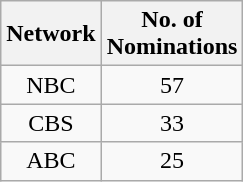<table class="wikitable">
<tr>
<th>Network</th>
<th>No. of<br>Nominations</th>
</tr>
<tr style="text-align:center">
<td>NBC</td>
<td>57</td>
</tr>
<tr style="text-align:center">
<td>CBS</td>
<td>33</td>
</tr>
<tr style="text-align:center">
<td>ABC</td>
<td>25</td>
</tr>
</table>
